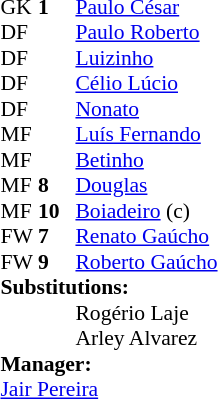<table cellspacing="0" cellpadding="0" style="font-size:90%; margin:0.2em auto;">
<tr>
<th width="25"></th>
<th width="25"></th>
</tr>
<tr>
<td>GK</td>
<td><strong>1</strong></td>
<td> <a href='#'>Paulo César</a></td>
</tr>
<tr>
<td>DF</td>
<td></td>
<td> <a href='#'>Paulo Roberto</a></td>
</tr>
<tr>
<td>DF</td>
<td></td>
<td> <a href='#'>Luizinho</a></td>
</tr>
<tr>
<td>DF</td>
<td></td>
<td> <a href='#'>Célio Lúcio</a></td>
</tr>
<tr>
<td>DF</td>
<td></td>
<td> <a href='#'>Nonato</a></td>
</tr>
<tr>
<td>MF</td>
<td></td>
<td> <a href='#'>Luís Fernando</a></td>
</tr>
<tr>
<td>MF</td>
<td></td>
<td> <a href='#'>Betinho</a></td>
<td></td>
<td></td>
</tr>
<tr>
<td>MF</td>
<td><strong>8</strong></td>
<td> <a href='#'>Douglas</a></td>
<td></td>
<td></td>
</tr>
<tr>
<td>MF</td>
<td><strong>10</strong></td>
<td> <a href='#'>Boiadeiro</a> (c)</td>
</tr>
<tr>
<td>FW</td>
<td><strong>7</strong></td>
<td> <a href='#'>Renato Gaúcho</a></td>
</tr>
<tr>
<td>FW</td>
<td><strong>9</strong></td>
<td> <a href='#'>Roberto Gaúcho</a></td>
<td></td>
<td></td>
</tr>
<tr>
<td colspan=3><strong>Substitutions:</strong></td>
</tr>
<tr>
<td></td>
<td></td>
<td> Rogério Laje</td>
<td></td>
<td></td>
</tr>
<tr>
<td></td>
<td></td>
<td> Arley Alvarez</td>
<td></td>
<td></td>
</tr>
<tr>
<td colspan=3><strong>Manager:</strong></td>
</tr>
<tr>
<td colspan=4> <a href='#'>Jair Pereira</a></td>
</tr>
</table>
